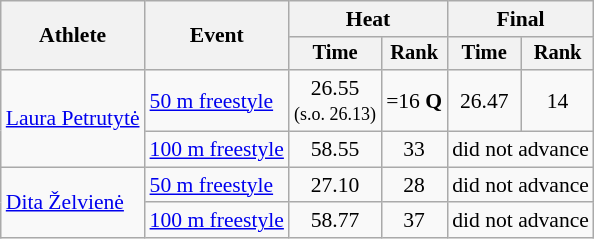<table class=wikitable style="font-size:90%">
<tr>
<th rowspan="2">Athlete</th>
<th rowspan="2">Event</th>
<th colspan="2">Heat</th>
<th colspan="2">Final</th>
</tr>
<tr style="font-size:95%">
<th>Time</th>
<th>Rank</th>
<th>Time</th>
<th>Rank</th>
</tr>
<tr align=center>
<td align=left rowspan=2><a href='#'>Laura Petrutytė</a></td>
<td align=left><a href='#'>50 m freestyle</a></td>
<td>26.55 <br> <small>(s.o. 26.13)</small></td>
<td>=16 <strong>Q</strong></td>
<td>26.47</td>
<td>14</td>
</tr>
<tr align=center>
<td align=left><a href='#'>100 m freestyle</a></td>
<td>58.55</td>
<td>33</td>
<td colspan=2>did not advance</td>
</tr>
<tr align=center>
<td align=left rowspan=2><a href='#'>Dita Želvienė</a></td>
<td align=left><a href='#'>50 m freestyle</a></td>
<td>27.10</td>
<td>28</td>
<td colspan=2>did not advance</td>
</tr>
<tr align=center>
<td align=left><a href='#'>100 m freestyle</a></td>
<td>58.77</td>
<td>37</td>
<td colspan=2>did not advance</td>
</tr>
</table>
